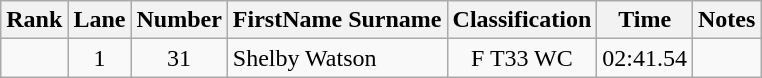<table class="wikitable sortable" style="text-align:center">
<tr>
<th>Rank</th>
<th>Lane</th>
<th>Number</th>
<th>FirstName Surname</th>
<th>Classification</th>
<th>Time</th>
<th>Notes</th>
</tr>
<tr>
<td></td>
<td>1</td>
<td>31</td>
<td style="text-align:left"> Shelby Watson</td>
<td>F T33 WC</td>
<td>02:41.54</td>
<td></td>
</tr>
</table>
